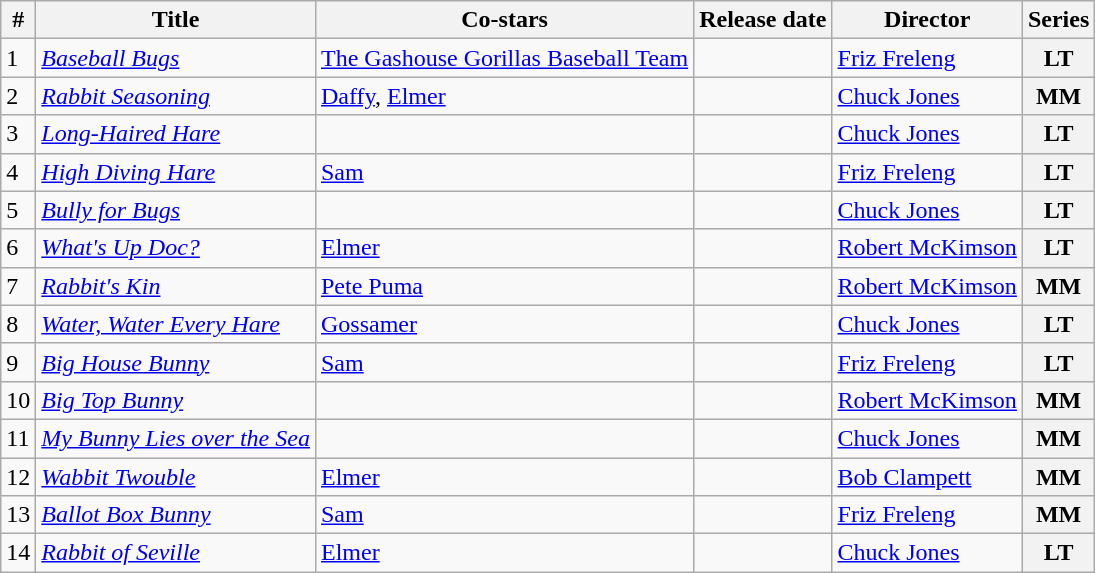<table class="wikitable sortable">
<tr>
<th>#</th>
<th>Title</th>
<th>Co-stars</th>
<th>Release date</th>
<th>Director</th>
<th>Series</th>
</tr>
<tr>
<td>1</td>
<td><em><a href='#'>Baseball Bugs</a></em></td>
<td><a href='#'>The Gashouse Gorillas Baseball Team</a></td>
<td></td>
<td><a href='#'>Friz Freleng</a></td>
<th>LT</th>
</tr>
<tr>
<td>2</td>
<td><em><a href='#'>Rabbit Seasoning</a></em></td>
<td><a href='#'>Daffy</a>, <a href='#'>Elmer</a></td>
<td></td>
<td><a href='#'>Chuck Jones</a></td>
<th>MM</th>
</tr>
<tr>
<td>3</td>
<td><em><a href='#'>Long-Haired Hare</a></em></td>
<td></td>
<td></td>
<td><a href='#'>Chuck Jones</a></td>
<th>LT</th>
</tr>
<tr>
<td>4</td>
<td><em><a href='#'>High Diving Hare</a></em></td>
<td><a href='#'>Sam</a></td>
<td></td>
<td><a href='#'>Friz Freleng</a></td>
<th>LT</th>
</tr>
<tr>
<td>5</td>
<td><em><a href='#'>Bully for Bugs</a></em></td>
<td></td>
<td></td>
<td><a href='#'>Chuck Jones</a></td>
<th>LT</th>
</tr>
<tr>
<td>6</td>
<td><em><a href='#'>What's Up Doc?</a></em></td>
<td><a href='#'>Elmer</a></td>
<td></td>
<td><a href='#'>Robert McKimson</a></td>
<th>LT</th>
</tr>
<tr>
<td>7</td>
<td><em><a href='#'>Rabbit's Kin</a></em></td>
<td><a href='#'>Pete Puma</a></td>
<td></td>
<td><a href='#'>Robert McKimson</a></td>
<th>MM</th>
</tr>
<tr>
<td>8</td>
<td><em><a href='#'>Water, Water Every Hare</a></em></td>
<td><a href='#'>Gossamer</a></td>
<td></td>
<td><a href='#'>Chuck Jones</a></td>
<th>LT</th>
</tr>
<tr>
<td>9</td>
<td><em><a href='#'>Big House Bunny</a></em></td>
<td><a href='#'>Sam</a></td>
<td></td>
<td><a href='#'>Friz Freleng</a></td>
<th>LT</th>
</tr>
<tr>
<td>10</td>
<td><em><a href='#'>Big Top Bunny</a></em></td>
<td></td>
<td></td>
<td><a href='#'>Robert McKimson</a></td>
<th>MM</th>
</tr>
<tr>
<td>11</td>
<td><em><a href='#'>My Bunny Lies over the Sea</a></em></td>
<td></td>
<td></td>
<td><a href='#'>Chuck Jones</a></td>
<th>MM</th>
</tr>
<tr>
<td>12</td>
<td><em><a href='#'>Wabbit Twouble</a></em></td>
<td><a href='#'>Elmer</a></td>
<td></td>
<td><a href='#'>Bob Clampett</a></td>
<th>MM</th>
</tr>
<tr>
<td>13</td>
<td><em><a href='#'>Ballot Box Bunny</a></em></td>
<td><a href='#'>Sam</a></td>
<td></td>
<td><a href='#'>Friz Freleng</a></td>
<th>MM</th>
</tr>
<tr>
<td>14</td>
<td><em><a href='#'>Rabbit of Seville</a></em></td>
<td><a href='#'>Elmer</a></td>
<td></td>
<td><a href='#'>Chuck Jones</a></td>
<th>LT</th>
</tr>
</table>
